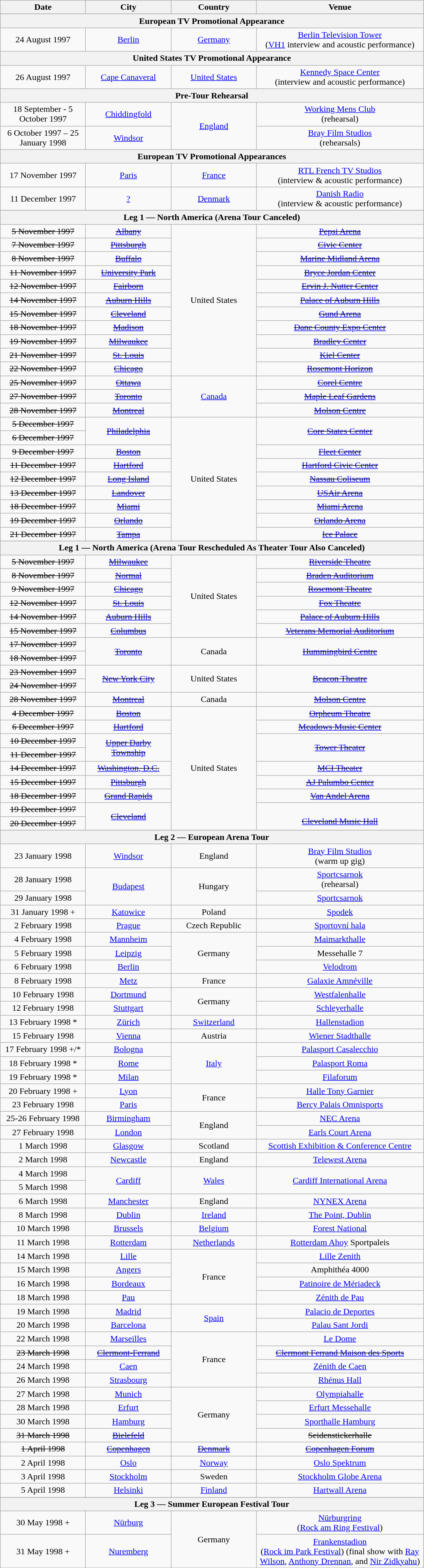<table class="wikitable" style="text-align:center;">
<tr>
<th width="150">Date</th>
<th width="150">City</th>
<th width="150">Country</th>
<th width="300">Venue</th>
</tr>
<tr style="background:#ddd;">
</tr>
<tr>
<th colspan="4">European TV Promotional Appearance</th>
</tr>
<tr>
<td>24 August 1997</td>
<td><a href='#'>Berlin</a></td>
<td><a href='#'>Germany</a></td>
<td><a href='#'>Berlin Television Tower</a><br>(<a href='#'>VH1</a> interview and acoustic performance)</td>
</tr>
<tr>
<th colspan="4">United States TV Promotional Appearance</th>
</tr>
<tr>
<td>26 August 1997</td>
<td><a href='#'>Cape Canaveral</a></td>
<td><a href='#'>United States</a></td>
<td><a href='#'>Kennedy Space Center</a><br>(interview and acoustic performance)</td>
</tr>
<tr>
<th colspan="4">Pre-Tour Rehearsal</th>
</tr>
<tr>
<td>18 September - 5 October 1997</td>
<td><a href='#'>Chiddingfold</a></td>
<td rowspan="2"><a href='#'>England</a></td>
<td><a href='#'>Working Mens Club</a><br>(rehearsal)</td>
</tr>
<tr>
<td>6 October 1997 – 25 January 1998</td>
<td><a href='#'>Windsor</a></td>
<td><a href='#'>Bray Film Studios</a><br>(rehearsals)</td>
</tr>
<tr>
<th colspan="4">European TV Promotional Appearances</th>
</tr>
<tr>
<td>17 November 1997</td>
<td><a href='#'>Paris</a></td>
<td><a href='#'>France</a></td>
<td><a href='#'>RTL French TV Studios</a><br>(interview & acoustic performance)</td>
</tr>
<tr>
<td>11 December 1997</td>
<td><a href='#'>?</a></td>
<td><a href='#'>Denmark</a></td>
<td><a href='#'>Danish Radio</a><br>(interview & acoustic performance)</td>
</tr>
<tr>
</tr>
<tr>
<th colspan="4">Leg 1 — North America (Arena Tour Canceled)</th>
</tr>
<tr>
<td><s>5 November 1997</s></td>
<td><s><a href='#'>Albany</a></s></td>
<td rowspan="11">United States</td>
<td><s><a href='#'>Pepsi Arena</a></s></td>
</tr>
<tr>
<td><s>7 November 1997</s></td>
<td><s><a href='#'>Pittsburgh</a></s></td>
<td><s><a href='#'>Civic Center</a></s></td>
</tr>
<tr>
<td><s>8 November 1997</s></td>
<td><s><a href='#'>Buffalo</a></s></td>
<td><s><a href='#'>Marine Midland Arena</a></s></td>
</tr>
<tr>
<td><s>11 November 1997</s></td>
<td><s><a href='#'>University Park</a></s></td>
<td><s><a href='#'>Bryce Jordan Center</a></s></td>
</tr>
<tr>
<td><s>12 November 1997</s></td>
<td><s><a href='#'>Fairborn</a></s></td>
<td><s><a href='#'>Ervin J. Nutter Center</a></s></td>
</tr>
<tr>
<td><s>14 November 1997</s></td>
<td><s><a href='#'>Auburn Hills</a></s></td>
<td><s><a href='#'>Palace of Auburn Hills</a></s></td>
</tr>
<tr>
<td><s>15 November 1997</s></td>
<td><s><a href='#'>Cleveland</a></s></td>
<td><s><a href='#'>Gund Arena</a></s></td>
</tr>
<tr>
<td><s>18 November 1997</s></td>
<td><s><a href='#'>Madison</a></s></td>
<td><s><a href='#'>Dane County Expo Center</a></s></td>
</tr>
<tr>
<td><s>19 November 1997</s></td>
<td><s><a href='#'>Milwaukee</a></s></td>
<td><s><a href='#'>Bradley Center</a></s></td>
</tr>
<tr>
<td><s>21 November 1997</s></td>
<td><s><a href='#'>St. Louis</a></s></td>
<td><s><a href='#'>Kiel Center</a></s></td>
</tr>
<tr>
<td><s>22 November 1997</s></td>
<td><s><a href='#'>Chicago</a></s></td>
<td><s><a href='#'>Rosemont Horizon</a></s></td>
</tr>
<tr>
<td><s>25 November 1997</s></td>
<td><s><a href='#'>Ottawa</a></s></td>
<td rowspan="3"><a href='#'>Canada</a></td>
<td><s><a href='#'>Corel Centre</a></s></td>
</tr>
<tr>
<td><s>27 November 1997</s></td>
<td><s><a href='#'>Toronto</a></s></td>
<td><s><a href='#'>Maple Leaf Gardens</a></s></td>
</tr>
<tr>
<td><s>28 November 1997</s></td>
<td><s><a href='#'>Montreal</a></s></td>
<td><s><a href='#'>Molson Centre</a></s></td>
</tr>
<tr>
<td><s>5 December 1997</s></td>
<td rowspan="2"><s><a href='#'>Philadelphia</a></s></td>
<td rowspan="9">United States</td>
<td rowspan="2"><s><a href='#'>Core States Center</a></s></td>
</tr>
<tr>
<td><s>6 December 1997</s></td>
</tr>
<tr>
<td><s>9 December 1997</s></td>
<td><s><a href='#'>Boston</a></s></td>
<td><s><a href='#'>Fleet Center</a></s></td>
</tr>
<tr>
<td><s>11 December 1997</s></td>
<td><s><a href='#'>Hartford</a></s></td>
<td><s><a href='#'>Hartford Civic Center</a></s></td>
</tr>
<tr>
<td><s>12 December 1997</s></td>
<td><s><a href='#'>Long Island</a></s></td>
<td><s><a href='#'>Nassau Coliseum</a></s></td>
</tr>
<tr>
<td><s>13 December 1997</s></td>
<td><s><a href='#'>Landover</a></s></td>
<td><s><a href='#'>USAir Arena</a></s></td>
</tr>
<tr>
<td><s>18 December 1997</s></td>
<td><s><a href='#'>Miami</a></s></td>
<td><s><a href='#'>Miami Arena</a></s></td>
</tr>
<tr>
<td><s>19 December 1997</s></td>
<td><s><a href='#'>Orlando</a></s></td>
<td><s><a href='#'>Orlando Arena</a></s></td>
</tr>
<tr>
<td><s>21 December 1997</s></td>
<td><s><a href='#'>Tampa</a></s></td>
<td><s><a href='#'>Ice Palace</a></s></td>
</tr>
<tr>
</tr>
<tr>
<th colspan="4">Leg 1 — North America (Arena Tour Rescheduled As Theater Tour Also Canceled)</th>
</tr>
<tr>
<td><s>5 November 1997</s></td>
<td><s><a href='#'>Milwaukee</a></s></td>
<td rowspan="6">United States</td>
<td><s><a href='#'>Riverside Theatre</a></s></td>
</tr>
<tr>
<td><s>8 November 1997</s></td>
<td><s><a href='#'>Normal</a></s></td>
<td><s><a href='#'>Braden Auditorium</a></s></td>
</tr>
<tr>
<td><s>9 November 1997</s></td>
<td><s><a href='#'>Chicago</a></s></td>
<td><s><a href='#'>Rosemont Theatre</a></s></td>
</tr>
<tr>
<td><s>12 November 1997</s></td>
<td><s><a href='#'>St. Louis</a></s></td>
<td><s><a href='#'>Fox Theatre</a></s></td>
</tr>
<tr>
<td><s>14 November 1997</s></td>
<td><s><a href='#'>Auburn Hills</a></s></td>
<td><s><a href='#'>Palace of Auburn Hills</a></s></td>
</tr>
<tr>
<td><s>15 November 1997</s></td>
<td><s><a href='#'>Columbus</a></s></td>
<td><s><a href='#'>Veterans Memorial Auditorium</a></s></td>
</tr>
<tr>
<td><s>17 November 1997</s></td>
<td rowspan="2"><s><a href='#'>Toronto</a></s></td>
<td rowspan="2">Canada</td>
<td rowspan="2"><s><a href='#'>Hummingbird Centre</a></s></td>
</tr>
<tr>
<td><s>18 November 1997</s></td>
</tr>
<tr>
<td><s>23 November 1997</s></td>
<td rowspan="2"><s><a href='#'>New York City</a></s></td>
<td rowspan="2">United States</td>
<td rowspan="2"><s><a href='#'>Beacon Theatre</a></s></td>
</tr>
<tr>
<td><s>24 November 1997</s></td>
</tr>
<tr>
<td><s>28 November 1997</s></td>
<td><s><a href='#'>Montreal</a></s></td>
<td>Canada</td>
<td><s><a href='#'>Molson Centre</a></s></td>
</tr>
<tr>
<td><s>4 December 1997</s></td>
<td><s><a href='#'>Boston</a></s></td>
<td rowspan="9">United States</td>
<td><s><a href='#'>Orpheum Theatre</a></s></td>
</tr>
<tr>
<td><s>6 December 1997</s></td>
<td><s><a href='#'>Hartford</a></s></td>
<td><s><a href='#'>Meadows Music Center</a></s></td>
</tr>
<tr>
<td><s>10 December 1997</s></td>
<td rowspan="2"><s><a href='#'>Upper Darby Township</a></s></td>
<td rowspan="2"><s><a href='#'>Tower Theater</a></s></td>
</tr>
<tr>
<td><s>11 December 1997</s></td>
</tr>
<tr>
<td><s>14 December 1997</s></td>
<td><s><a href='#'>Washington, D.C.</a></s></td>
<td><s><a href='#'>MCI Theater</a></s></td>
</tr>
<tr>
<td><s>15 December 1997</s></td>
<td><s><a href='#'>Pittsburgh</a></s></td>
<td><s><a href='#'>AJ Palumbo Center</a></s></td>
</tr>
<tr>
<td><s>18 December 1997</s></td>
<td><s><a href='#'>Grand Rapids</a></s></td>
<td><s><a href='#'>Van Andel Arena</a></s></td>
</tr>
<tr>
<td><s>19 December 1997</s></td>
<td rowspan="2"><s><a href='#'>Cleveland</a></s></td>
<td rowspan="2"><br><s><a href='#'>Cleveland Music Hall</a></s></td>
</tr>
<tr>
<td><s>20 December 1997</s></td>
</tr>
<tr>
</tr>
<tr>
<th colspan="4">Leg 2 — European Arena Tour</th>
</tr>
<tr>
<td>23 January 1998</td>
<td><a href='#'>Windsor</a></td>
<td>England</td>
<td><a href='#'>Bray Film Studios</a><br>(warm up gig)</td>
</tr>
<tr>
<td>28 January 1998</td>
<td rowspan="2"><a href='#'>Budapest</a></td>
<td rowspan="2">Hungary</td>
<td><a href='#'>Sportcsarnok</a><br>(rehearsal)</td>
</tr>
<tr>
<td>29 January 1998</td>
<td><a href='#'>Sportcsarnok</a></td>
</tr>
<tr>
<td>31 January 1998 +</td>
<td><a href='#'>Katowice</a></td>
<td>Poland</td>
<td><a href='#'>Spodek</a></td>
</tr>
<tr>
<td>2 February 1998</td>
<td><a href='#'>Prague</a></td>
<td>Czech Republic</td>
<td><a href='#'>Sportovní hala</a></td>
</tr>
<tr>
<td>4 February 1998</td>
<td><a href='#'>Mannheim</a></td>
<td rowspan=3>Germany</td>
<td><a href='#'>Maimarkthalle</a></td>
</tr>
<tr>
<td>5 February 1998</td>
<td><a href='#'>Leipzig</a></td>
<td>Messehalle 7</td>
</tr>
<tr>
<td>6 February 1998</td>
<td><a href='#'>Berlin</a></td>
<td><a href='#'>Velodrom</a></td>
</tr>
<tr>
<td>8 February 1998</td>
<td><a href='#'>Metz</a></td>
<td>France</td>
<td><a href='#'>Galaxie Amnéville</a></td>
</tr>
<tr>
<td>10 February 1998</td>
<td><a href='#'>Dortmund</a></td>
<td rowspan=2>Germany</td>
<td><a href='#'>Westfalenhalle</a></td>
</tr>
<tr>
<td>12 February 1998</td>
<td><a href='#'>Stuttgart</a></td>
<td><a href='#'>Schleyerhalle</a></td>
</tr>
<tr>
<td>13 February 1998 *</td>
<td><a href='#'>Zürich</a></td>
<td><a href='#'>Switzerland</a></td>
<td><a href='#'>Hallenstadion</a></td>
</tr>
<tr>
<td>15 February 1998</td>
<td><a href='#'>Vienna</a></td>
<td>Austria</td>
<td><a href='#'>Wiener Stadthalle</a></td>
</tr>
<tr>
<td>17 February 1998 +/*</td>
<td><a href='#'>Bologna</a></td>
<td rowspan=3><a href='#'>Italy</a></td>
<td><a href='#'>Palasport Casalecchio</a></td>
</tr>
<tr>
<td>18 February 1998 *</td>
<td><a href='#'>Rome</a></td>
<td><a href='#'>Palasport Roma</a></td>
</tr>
<tr>
<td>19 February 1998 *</td>
<td><a href='#'>Milan</a></td>
<td><a href='#'>Filaforum</a></td>
</tr>
<tr>
<td>20 February 1998 +</td>
<td><a href='#'>Lyon</a></td>
<td rowspan=2>France</td>
<td><a href='#'>Halle Tony Garnier</a></td>
</tr>
<tr>
<td>23 February 1998</td>
<td><a href='#'>Paris</a></td>
<td><a href='#'>Bercy Palais Omnisports</a></td>
</tr>
<tr>
<td>25-26 February 1998</td>
<td><a href='#'>Birmingham</a></td>
<td rowspan=2>England</td>
<td><a href='#'>NEC Arena</a></td>
</tr>
<tr>
<td>27 February 1998</td>
<td><a href='#'>London</a></td>
<td><a href='#'>Earls Court Arena</a></td>
</tr>
<tr>
<td>1 March 1998</td>
<td><a href='#'>Glasgow</a></td>
<td>Scotland</td>
<td><a href='#'>Scottish Exhibition & Conference Centre</a></td>
</tr>
<tr>
<td>2 March 1998</td>
<td><a href='#'>Newcastle</a></td>
<td>England</td>
<td><a href='#'>Telewest Arena</a></td>
</tr>
<tr>
<td>4 March 1998</td>
<td rowspan=2><a href='#'>Cardiff</a></td>
<td rowspan=2><a href='#'>Wales</a></td>
<td rowspan=2><a href='#'>Cardiff International Arena</a></td>
</tr>
<tr>
<td>5 March 1998</td>
</tr>
<tr>
<td>6 March 1998</td>
<td><a href='#'>Manchester</a></td>
<td>England</td>
<td><a href='#'>NYNEX Arena</a></td>
</tr>
<tr>
<td>8 March 1998</td>
<td><a href='#'>Dublin</a></td>
<td><a href='#'>Ireland</a></td>
<td><a href='#'>The Point, Dublin</a></td>
</tr>
<tr>
<td>10 March 1998</td>
<td><a href='#'>Brussels</a></td>
<td><a href='#'>Belgium</a></td>
<td><a href='#'>Forest National</a></td>
</tr>
<tr>
<td>11 March 1998</td>
<td><a href='#'>Rotterdam</a></td>
<td><a href='#'>Netherlands</a></td>
<td><a href='#'>Rotterdam Ahoy</a> Sportpaleis</td>
</tr>
<tr>
<td>14 March 1998</td>
<td><a href='#'>Lille</a></td>
<td rowspan=4>France</td>
<td><a href='#'>Lille Zenith</a></td>
</tr>
<tr>
<td>15 March 1998</td>
<td><a href='#'>Angers</a></td>
<td>Amphithéa 4000</td>
</tr>
<tr>
<td>16 March 1998</td>
<td><a href='#'>Bordeaux</a></td>
<td><a href='#'>Patinoire de Mériadeck</a></td>
</tr>
<tr>
<td>18 March 1998</td>
<td><a href='#'>Pau</a></td>
<td><a href='#'>Zénith de Pau</a></td>
</tr>
<tr>
<td>19 March 1998</td>
<td><a href='#'>Madrid</a></td>
<td rowspan=2><a href='#'>Spain</a></td>
<td><a href='#'>Palacio de Deportes</a></td>
</tr>
<tr>
<td>20 March 1998</td>
<td><a href='#'>Barcelona</a></td>
<td><a href='#'>Palau Sant Jordi</a></td>
</tr>
<tr>
<td>22 March 1998</td>
<td><a href='#'>Marseilles</a></td>
<td rowspan=4>France</td>
<td><a href='#'>Le Dome</a></td>
</tr>
<tr>
<td><s>23 March 1998</s></td>
<td><s><a href='#'>Clermont-Ferrand</a></s></td>
<td><s><a href='#'>Clermont Ferrand Maison des Sports</a></s></td>
</tr>
<tr>
<td>24 March 1998</td>
<td><a href='#'>Caen</a></td>
<td><a href='#'>Zénith de Caen</a></td>
</tr>
<tr>
<td>26 March 1998</td>
<td><a href='#'>Strasbourg</a></td>
<td><a href='#'>Rhénus Hall</a></td>
</tr>
<tr>
<td>27 March 1998</td>
<td><a href='#'>Munich</a></td>
<td rowspan=4>Germany</td>
<td><a href='#'>Olympiahalle</a></td>
</tr>
<tr>
<td>28 March 1998</td>
<td><a href='#'>Erfurt</a></td>
<td><a href='#'>Erfurt Messehalle</a></td>
</tr>
<tr>
<td>30 March 1998</td>
<td><a href='#'>Hamburg</a></td>
<td><a href='#'>Sporthalle Hamburg</a></td>
</tr>
<tr>
<td><s>31 March 1998</s></td>
<td><s><a href='#'>Bielefeld</a></s></td>
<td><s>Seidenstickerhalle</s></td>
</tr>
<tr>
<td><s>1 April 1998</s></td>
<td><s><a href='#'>Copenhagen</a></s></td>
<td><s><a href='#'>Denmark</a></s></td>
<td><s><a href='#'>Copenhagen Forum</a></s></td>
</tr>
<tr>
<td>2 April 1998</td>
<td><a href='#'>Oslo</a></td>
<td><a href='#'>Norway</a></td>
<td><a href='#'>Oslo Spektrum</a></td>
</tr>
<tr>
<td>3 April 1998</td>
<td><a href='#'>Stockholm</a></td>
<td>Sweden</td>
<td><a href='#'>Stockholm Globe Arena</a></td>
</tr>
<tr>
<td>5 April 1998</td>
<td><a href='#'>Helsinki</a></td>
<td><a href='#'>Finland</a></td>
<td><a href='#'>Hartwall Arena</a></td>
</tr>
<tr>
</tr>
<tr>
<th colspan="4">Leg 3 — Summer European Festival Tour</th>
</tr>
<tr>
<td>30 May 1998 +</td>
<td><a href='#'>Nürburg</a></td>
<td rowspan=2>Germany</td>
<td><a href='#'>Nürburgring</a><br>(<a href='#'>Rock am Ring Festival</a>)</td>
</tr>
<tr>
<td>31 May 1998 +</td>
<td><a href='#'>Nuremberg</a></td>
<td><a href='#'>Frankenstadion</a><br>(<a href='#'>Rock im Park Festival</a>) (final show with <a href='#'>Ray Wilson</a>, <a href='#'>Anthony Drennan</a>, and <a href='#'>Nir Zidkyahu</a>)</td>
</tr>
<tr>
</tr>
</table>
